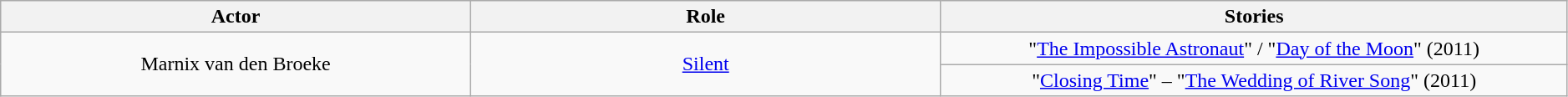<table class="wikitable plainrowheaders sortable" style="text-align:center; width:99%;">
<tr>
<th style="width:30%;">Actor</th>
<th scope="col" style="width:30%;">Role</th>
<th scope="col" style="width:40%;">Stories</th>
</tr>
<tr>
<td scope="row" rowspan="2">Marnix van den Broeke</td>
<td rowspan="2"><a href='#'>Silent</a></td>
<td data-sort-value="214a">"<a href='#'>The Impossible Astronaut</a>" / "<a href='#'>Day of the Moon</a>" (2011)</td>
</tr>
<tr>
<td data-sort-value="223">"<a href='#'>Closing Time</a>" – "<a href='#'>The Wedding of River Song</a>" (2011)</td>
</tr>
</table>
